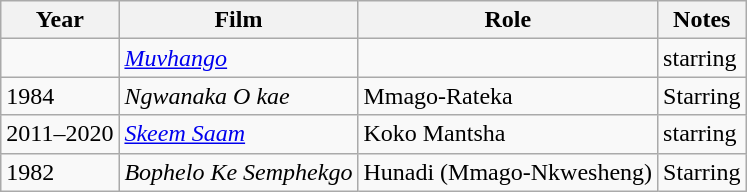<table class="wikitable sortable">
<tr>
<th>Year</th>
<th>Film</th>
<th>Role</th>
<th>Notes</th>
</tr>
<tr>
<td></td>
<td><em><a href='#'>Muvhango</a></em></td>
<td></td>
<td>starring</td>
</tr>
<tr>
<td>1984</td>
<td><em>Ngwanaka O kae</em></td>
<td>Mmago-Rateka</td>
<td>Starring</td>
</tr>
<tr>
<td>2011–2020</td>
<td><em><a href='#'>Skeem Saam</a></em></td>
<td>Koko Mantsha</td>
<td>starring</td>
</tr>
<tr>
<td>1982</td>
<td><em>Bophelo Ke Semphekgo</em></td>
<td>Hunadi (Mmago-Nkwesheng)</td>
<td>Starring</td>
</tr>
</table>
